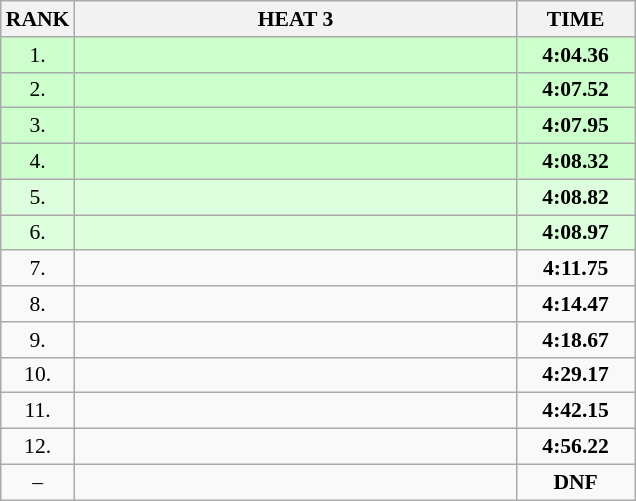<table class="wikitable" style="border-collapse: collapse; font-size: 90%;">
<tr>
<th>RANK</th>
<th style="width: 20em">HEAT 3</th>
<th style="width: 5em">TIME</th>
</tr>
<tr style="background:#ccffcc;">
<td align="center">1.</td>
<td></td>
<td align="center"><strong>4:04.36</strong></td>
</tr>
<tr style="background:#ccffcc;">
<td align="center">2.</td>
<td></td>
<td align="center"><strong>4:07.52</strong></td>
</tr>
<tr style="background:#ccffcc;">
<td align="center">3.</td>
<td></td>
<td align="center"><strong>4:07.95</strong></td>
</tr>
<tr style="background:#ccffcc;">
<td align="center">4.</td>
<td></td>
<td align="center"><strong>4:08.32</strong></td>
</tr>
<tr style="background:#ddffdd;">
<td align="center">5.</td>
<td></td>
<td align="center"><strong>4:08.82</strong></td>
</tr>
<tr style="background:#ddffdd;">
<td align="center">6.</td>
<td></td>
<td align="center"><strong>4:08.97</strong></td>
</tr>
<tr>
<td align="center">7.</td>
<td></td>
<td align="center"><strong>4:11.75</strong></td>
</tr>
<tr>
<td align="center">8.</td>
<td></td>
<td align="center"><strong>4:14.47</strong></td>
</tr>
<tr>
<td align="center">9.</td>
<td></td>
<td align="center"><strong>4:18.67</strong></td>
</tr>
<tr>
<td align="center">10.</td>
<td></td>
<td align="center"><strong>4:29.17</strong></td>
</tr>
<tr>
<td align="center">11.</td>
<td></td>
<td align="center"><strong>4:42.15</strong></td>
</tr>
<tr>
<td align="center">12.</td>
<td></td>
<td align="center"><strong>4:56.22</strong></td>
</tr>
<tr>
<td align="center">–</td>
<td></td>
<td align="center"><strong>DNF</strong></td>
</tr>
</table>
